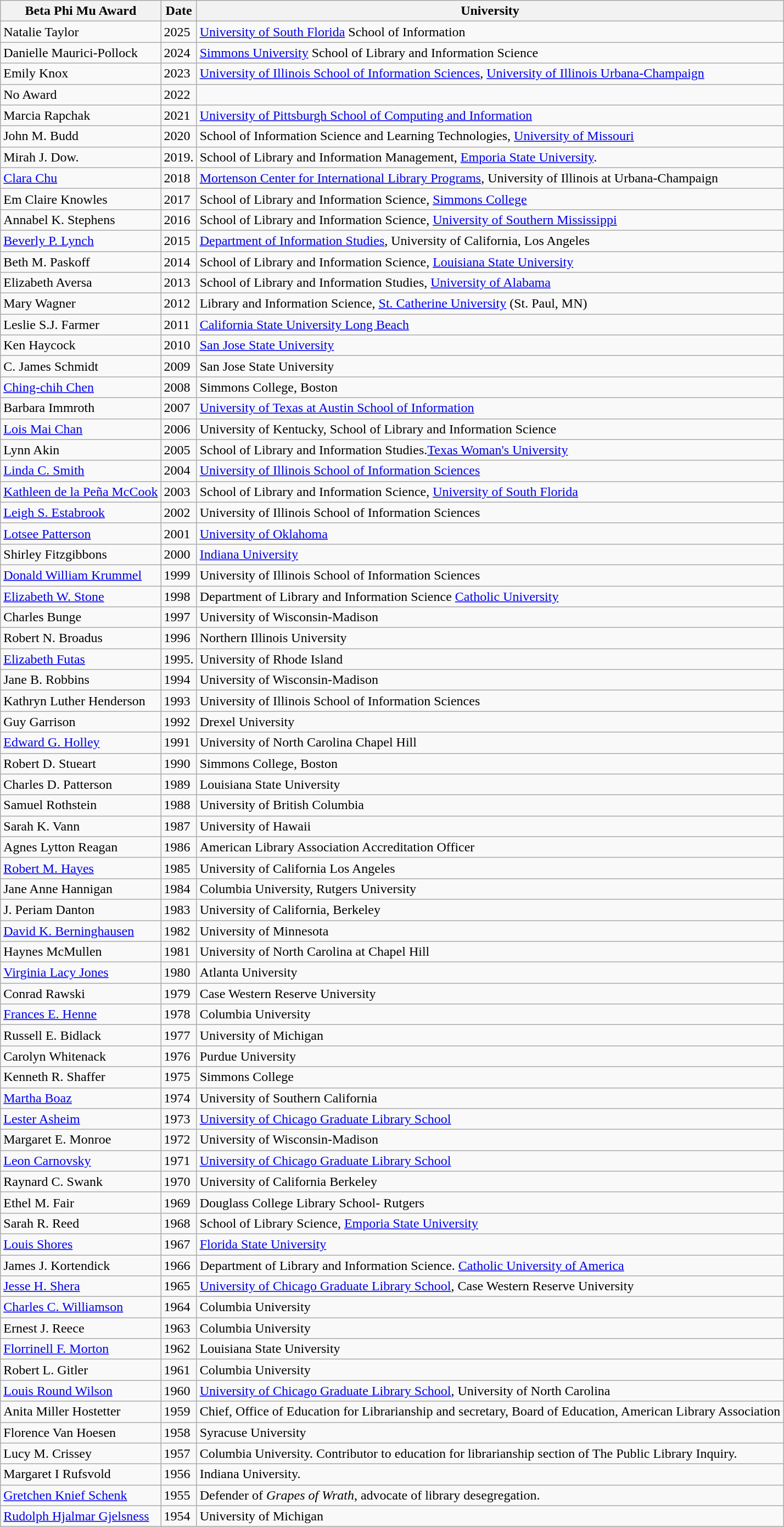<table class="wikitable sortable">
<tr>
<th>Beta Phi Mu Award</th>
<th>Date</th>
<th>University</th>
</tr>
<tr>
<td>Natalie Taylor </td>
<td>2025</td>
<td><a href='#'>University of South Florida</a> School of Information</td>
</tr>
<tr>
<td>Danielle Maurici-Pollock</td>
<td>2024</td>
<td><a href='#'>Simmons University</a> School of Library and Information Science</td>
</tr>
<tr>
<td>Emily Knox</td>
<td>2023</td>
<td><a href='#'>University of Illinois School of Information Sciences</a>, <a href='#'>University of Illinois Urbana-Champaign</a></td>
</tr>
<tr>
<td>No Award</td>
<td>2022</td>
</tr>
<tr>
<td>Marcia Rapchak</td>
<td>2021</td>
<td><a href='#'>University of Pittsburgh School of Computing and Information</a></td>
</tr>
<tr>
<td>John M. Budd</td>
<td>2020</td>
<td>School of Information Science and Learning Technologies, <a href='#'>University of Missouri</a></td>
</tr>
<tr>
<td>Mirah J. Dow.</td>
<td>2019.</td>
<td>School of Library and Information Management, <a href='#'>Emporia State University</a>.</td>
</tr>
<tr>
<td><a href='#'>Clara Chu</a></td>
<td>2018</td>
<td><a href='#'>Mortenson Center for International Library Programs</a>, University of Illinois at Urbana-Champaign</td>
</tr>
<tr>
<td>Em Claire Knowles</td>
<td>2017</td>
<td>School of Library and Information Science, <a href='#'>Simmons College</a></td>
</tr>
<tr>
<td>Annabel K. Stephens</td>
<td>2016</td>
<td>School of Library and Information Science, <a href='#'>University of Southern Mississippi</a></td>
</tr>
<tr>
<td><a href='#'>Beverly P. Lynch</a></td>
<td>2015</td>
<td><a href='#'>Department of Information Studies</a>, University of California, Los Angeles</td>
</tr>
<tr>
<td>Beth M. Paskoff</td>
<td>2014</td>
<td>School of Library and Information Science, <a href='#'>Louisiana State University</a></td>
</tr>
<tr>
<td>Elizabeth Aversa</td>
<td>2013</td>
<td>School of Library and Information Studies, <a href='#'>University of Alabama</a></td>
</tr>
<tr>
<td>Mary Wagner</td>
<td>2012</td>
<td>Library and Information Science, <a href='#'>St. Catherine University</a> (St. Paul, MN)</td>
</tr>
<tr>
<td>Leslie S.J. Farmer</td>
<td>2011</td>
<td><a href='#'>California State University Long Beach</a></td>
</tr>
<tr>
<td>Ken Haycock</td>
<td>2010</td>
<td><a href='#'>San Jose State University</a></td>
</tr>
<tr>
<td>C. James Schmidt</td>
<td>2009</td>
<td>San Jose State University</td>
</tr>
<tr>
<td><a href='#'>Ching-chih Chen</a></td>
<td>2008</td>
<td>Simmons College, Boston </td>
</tr>
<tr>
<td>Barbara Immroth</td>
<td>2007</td>
<td><a href='#'>University of Texas at Austin School of Information</a></td>
</tr>
<tr>
<td><a href='#'>Lois Mai Chan</a></td>
<td>2006</td>
<td>University of Kentucky, School of Library and Information Science</td>
</tr>
<tr>
<td>Lynn Akin</td>
<td>2005</td>
<td>School of Library and Information Studies.<a href='#'>Texas Woman's University</a></td>
</tr>
<tr>
<td><a href='#'>Linda C. Smith</a></td>
<td>2004</td>
<td><a href='#'>University of Illinois School of Information Sciences</a></td>
</tr>
<tr>
<td><a href='#'>Kathleen de la Peña McCook</a></td>
<td>2003</td>
<td>School of Library and Information Science, <a href='#'>University of South Florida</a></td>
</tr>
<tr>
<td><a href='#'>Leigh S. Estabrook</a></td>
<td>2002</td>
<td>University of Illinois School of Information Sciences</td>
</tr>
<tr>
<td><a href='#'>Lotsee Patterson</a></td>
<td>2001</td>
<td><a href='#'>University of Oklahoma</a></td>
</tr>
<tr>
<td>Shirley Fitzgibbons</td>
<td>2000</td>
<td><a href='#'>Indiana University</a></td>
</tr>
<tr>
<td><a href='#'>Donald William Krummel</a></td>
<td>1999</td>
<td>University of Illinois School of Information Sciences</td>
</tr>
<tr>
<td><a href='#'>Elizabeth W. Stone</a></td>
<td>1998</td>
<td>Department of Library and Information Science <a href='#'>Catholic University</a></td>
</tr>
<tr>
<td>Charles Bunge</td>
<td>1997</td>
<td>University of Wisconsin-Madison</td>
</tr>
<tr>
<td>Robert N. Broadus</td>
<td>1996</td>
<td>Northern Illinois University</td>
</tr>
<tr>
<td><a href='#'>Elizabeth Futas</a></td>
<td>1995.</td>
<td>University of Rhode Island</td>
</tr>
<tr>
<td>Jane B. Robbins</td>
<td>1994</td>
<td>University of Wisconsin-Madison</td>
</tr>
<tr>
<td>Kathryn Luther Henderson</td>
<td>1993</td>
<td>University of Illinois School of Information Sciences</td>
</tr>
<tr>
<td>Guy Garrison</td>
<td>1992</td>
<td>Drexel University</td>
</tr>
<tr>
<td><a href='#'>Edward G. Holley</a></td>
<td>1991</td>
<td>University of North Carolina Chapel Hill</td>
</tr>
<tr>
<td>Robert D. Stueart</td>
<td>1990</td>
<td>Simmons College, Boston</td>
</tr>
<tr>
<td>Charles D. Patterson</td>
<td>1989</td>
<td>Louisiana State University</td>
</tr>
<tr>
<td>Samuel Rothstein</td>
<td>1988</td>
<td>University of British Columbia</td>
</tr>
<tr>
<td>Sarah K. Vann</td>
<td>1987</td>
<td>University of Hawaii</td>
</tr>
<tr>
<td>Agnes Lytton Reagan</td>
<td>1986</td>
<td>American Library Association Accreditation Officer</td>
</tr>
<tr>
<td><a href='#'>Robert M. Hayes</a></td>
<td>1985</td>
<td>University of California Los Angeles</td>
</tr>
<tr>
<td>Jane Anne Hannigan</td>
<td>1984</td>
<td>Columbia University, Rutgers University</td>
</tr>
<tr>
<td>J. Periam Danton</td>
<td>1983</td>
<td>University of California, Berkeley</td>
</tr>
<tr>
<td><a href='#'>David K. Berninghausen</a></td>
<td>1982</td>
<td>University of Minnesota</td>
</tr>
<tr>
<td>Haynes McMullen</td>
<td>1981</td>
<td>University of North Carolina at Chapel Hill</td>
</tr>
<tr>
<td><a href='#'>Virginia Lacy Jones</a></td>
<td>1980</td>
<td>Atlanta University</td>
</tr>
<tr>
<td>Conrad Rawski</td>
<td>1979</td>
<td>Case Western Reserve University</td>
</tr>
<tr>
<td><a href='#'>Frances E. Henne</a></td>
<td>1978</td>
<td>Columbia University</td>
</tr>
<tr>
<td>Russell E. Bidlack </td>
<td>1977</td>
<td>University of Michigan</td>
</tr>
<tr>
<td>Carolyn Whitenack</td>
<td>1976</td>
<td>Purdue University</td>
</tr>
<tr>
<td>Kenneth R. Shaffer</td>
<td>1975</td>
<td>Simmons College</td>
</tr>
<tr>
<td><a href='#'>Martha Boaz</a></td>
<td>1974</td>
<td>University of Southern California</td>
</tr>
<tr>
<td><a href='#'>Lester Asheim</a></td>
<td>1973</td>
<td><a href='#'>University of Chicago Graduate Library School</a></td>
</tr>
<tr>
<td>Margaret E. Monroe</td>
<td>1972</td>
<td>University of Wisconsin-Madison</td>
</tr>
<tr>
<td><a href='#'>Leon Carnovsky</a></td>
<td>1971</td>
<td><a href='#'>University of Chicago Graduate Library School</a></td>
</tr>
<tr>
<td>Raynard C. Swank</td>
<td>1970</td>
<td>University of California Berkeley</td>
</tr>
<tr>
<td>Ethel M. Fair </td>
<td>1969</td>
<td>Douglass College Library School- Rutgers</td>
</tr>
<tr>
<td>Sarah R. Reed </td>
<td>1968</td>
<td>School of Library Science, <a href='#'>Emporia State University</a></td>
</tr>
<tr>
<td><a href='#'>Louis Shores</a></td>
<td>1967</td>
<td><a href='#'>Florida State University</a></td>
</tr>
<tr>
<td>James J. Kortendick</td>
<td>1966</td>
<td>Department of Library and Information Science. <a href='#'>Catholic University of America</a></td>
</tr>
<tr>
<td><a href='#'>Jesse H. Shera</a></td>
<td>1965</td>
<td><a href='#'>University of Chicago Graduate Library School</a>, Case Western Reserve University</td>
</tr>
<tr>
<td><a href='#'>Charles C. Williamson</a></td>
<td>1964</td>
<td>Columbia University</td>
</tr>
<tr>
<td>Ernest J. Reece </td>
<td>1963</td>
<td>Columbia University</td>
</tr>
<tr>
<td><a href='#'>Florrinell F. Morton</a></td>
<td>1962</td>
<td>Louisiana State University</td>
</tr>
<tr>
<td>Robert L. Gitler </td>
<td>1961</td>
<td>Columbia University</td>
</tr>
<tr>
<td><a href='#'>Louis Round Wilson</a></td>
<td>1960</td>
<td><a href='#'>University of Chicago Graduate Library School</a>, University of North Carolina</td>
</tr>
<tr>
<td>Anita Miller Hostetter</td>
<td>1959</td>
<td>Chief, Office of Education for Librarianship and secretary, Board of Education, American Library Association</td>
</tr>
<tr>
<td>Florence Van Hoesen </td>
<td>1958</td>
<td>Syracuse University</td>
</tr>
<tr>
<td>Lucy M. Crissey</td>
<td>1957</td>
<td>Columbia University. Contributor to education for librarianship section of The Public Library Inquiry.</td>
</tr>
<tr>
<td>Margaret I Rufsvold</td>
<td>1956</td>
<td>Indiana University.</td>
</tr>
<tr>
<td><a href='#'>Gretchen Knief Schenk</a></td>
<td>1955</td>
<td>Defender of <em>Grapes of Wrath</em>, advocate of library desegregation.</td>
</tr>
<tr>
<td><a href='#'>Rudolph Hjalmar Gjelsness</a></td>
<td>1954</td>
<td>University of Michigan</td>
</tr>
</table>
